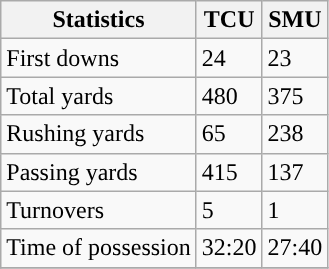<table class="wikitable" style="float: left;">
<tr>
<th>Statistics</th>
<th>TCU</th>
<th>SMU</th>
</tr>
<tr>
<td>First downs</td>
<td>24</td>
<td>23</td>
</tr>
<tr>
<td>Total yards</td>
<td>480</td>
<td>375</td>
</tr>
<tr>
<td>Rushing yards</td>
<td>65</td>
<td>238</td>
</tr>
<tr>
<td>Passing yards</td>
<td>415</td>
<td>137</td>
</tr>
<tr>
<td>Turnovers</td>
<td>5</td>
<td>1</td>
</tr>
<tr>
<td>Time of possession</td>
<td>32:20</td>
<td>27:40</td>
</tr>
<tr>
</tr>
</table>
